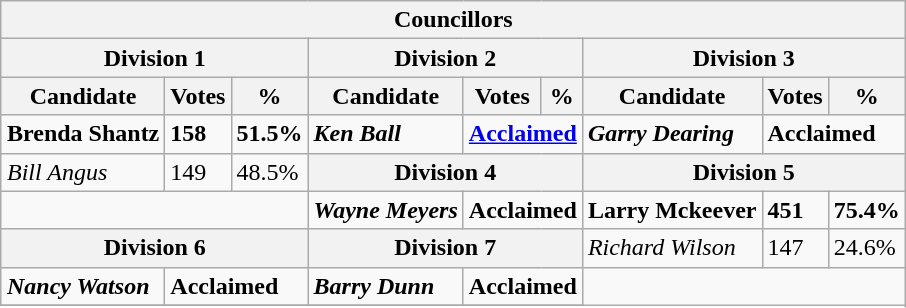<table class="wikitable collapsible collapsed" align="right">
<tr>
<th colspan=9>Councillors</th>
</tr>
<tr>
<th colspan=3>Division 1</th>
<th colspan=3>Division 2</th>
<th colspan=3>Division 3</th>
</tr>
<tr>
<th>Candidate</th>
<th>Votes</th>
<th>%</th>
<th>Candidate</th>
<th>Votes</th>
<th>%</th>
<th>Candidate</th>
<th>Votes</th>
<th>%</th>
</tr>
<tr>
<td><strong>Brenda Shantz</strong></td>
<td><strong>158</strong></td>
<td><strong>51.5%</strong></td>
<td><strong><em>Ken Ball</em></strong></td>
<td colspan=2><strong><a href='#'>Acclaimed</a></strong></td>
<td><strong><em>Garry Dearing</em></strong></td>
<td colspan=2><strong>Acclaimed</strong></td>
</tr>
<tr>
<td><em>Bill Angus</em></td>
<td>149</td>
<td>48.5%</td>
<th colspan=3>Division 4</th>
<th colspan=3>Division 5</th>
</tr>
<tr>
<td colspan=3></td>
<td><strong><em>Wayne Meyers</em></strong></td>
<td colspan=2><strong>Acclaimed</strong></td>
<td><strong>Larry Mckeever</strong></td>
<td><strong>451</strong></td>
<td><strong>75.4%</strong></td>
</tr>
<tr>
<th colspan=3>Division 6</th>
<th colspan=3>Division 7</th>
<td><em>Richard Wilson</em></td>
<td>147</td>
<td>24.6%</td>
</tr>
<tr>
<td><strong><em>Nancy Watson</em></strong></td>
<td colspan=2><strong>Acclaimed</strong></td>
<td><strong><em>Barry Dunn</em></strong></td>
<td colspan=2><strong>Acclaimed</strong></td>
</tr>
<tr>
</tr>
</table>
